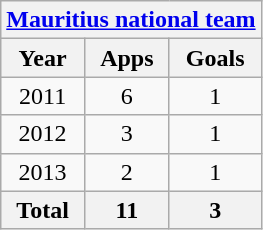<table class="wikitable" style="text-align:center">
<tr>
<th colspan=3><a href='#'>Mauritius national team</a></th>
</tr>
<tr>
<th>Year</th>
<th>Apps</th>
<th>Goals</th>
</tr>
<tr>
<td>2011</td>
<td>6</td>
<td>1</td>
</tr>
<tr>
<td>2012</td>
<td>3</td>
<td>1</td>
</tr>
<tr>
<td>2013</td>
<td>2</td>
<td>1</td>
</tr>
<tr>
<th>Total</th>
<th>11</th>
<th>3</th>
</tr>
</table>
